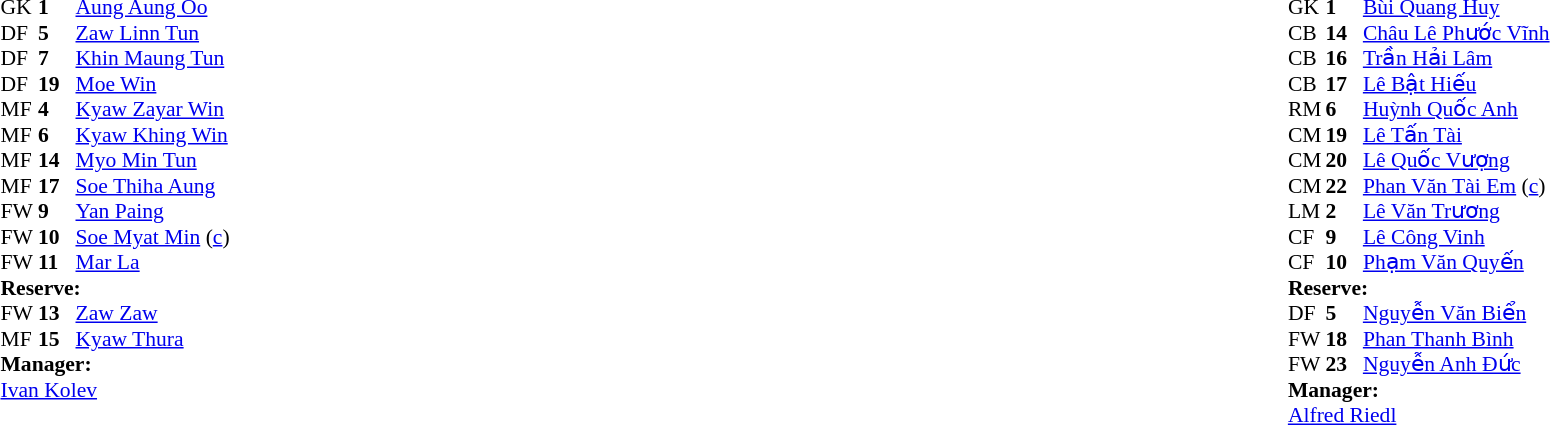<table width="100%">
<tr>
<td valign="top" width="50%"><br><table style="font-size:90%" cellspacing="0" cellpadding="0">
<tr>
<td colspan="4"></td>
</tr>
<tr>
<th width="25"></th>
<th width="25"></th>
</tr>
<tr>
<td>GK</td>
<td><strong>1</strong></td>
<td><a href='#'>Aung Aung Oo</a></td>
</tr>
<tr>
<td>DF</td>
<td><strong>5</strong></td>
<td><a href='#'>Zaw Linn Tun</a></td>
<td></td>
</tr>
<tr>
<td>DF</td>
<td><strong>7</strong></td>
<td><a href='#'>Khin Maung Tun</a></td>
</tr>
<tr>
<td>DF</td>
<td><strong>19</strong></td>
<td><a href='#'>Moe Win</a></td>
</tr>
<tr>
<td>MF</td>
<td><strong>4</strong></td>
<td><a href='#'>Kyaw Zayar Win</a></td>
</tr>
<tr>
<td>MF</td>
<td><strong>6</strong></td>
<td><a href='#'>Kyaw Khing Win</a></td>
<td></td>
</tr>
<tr>
<td>MF</td>
<td><strong>14</strong></td>
<td><a href='#'>Myo Min Tun</a></td>
</tr>
<tr>
<td>MF</td>
<td><strong>17</strong></td>
<td><a href='#'>Soe Thiha Aung</a></td>
<td></td>
<td></td>
</tr>
<tr>
<td>FW</td>
<td><strong>9</strong></td>
<td><a href='#'>Yan Paing</a></td>
<td></td>
</tr>
<tr>
<td>FW</td>
<td><strong>10</strong></td>
<td><a href='#'>Soe Myat Min</a> (<a href='#'>c</a>)</td>
<td></td>
<td></td>
</tr>
<tr>
<td>FW</td>
<td><strong>11</strong></td>
<td><a href='#'>Mar La</a></td>
</tr>
<tr>
<td colspan="3"><strong>Reserve:</strong></td>
</tr>
<tr>
<td>FW</td>
<td><strong>13</strong></td>
<td><a href='#'>Zaw Zaw</a></td>
<td></td>
<td></td>
</tr>
<tr>
<td>MF</td>
<td><strong>15</strong></td>
<td><a href='#'>Kyaw Thura</a></td>
<td></td>
<td></td>
</tr>
<tr>
<td colspan="3"><strong>Manager:</strong></td>
</tr>
<tr>
<td colspan="4"> <a href='#'>Ivan Kolev</a></td>
</tr>
</table>
</td>
<td valign="top"></td>
<td valign="top" width="50%"><br><table style="font-size: 90%" cellspacing="0" cellpadding="0" align="center">
<tr>
<td colspan="4"></td>
</tr>
<tr>
<th width="25"></th>
<th width="25"></th>
</tr>
<tr>
<td>GK</td>
<td><strong>1</strong></td>
<td><a href='#'>Bùi Quang Huy</a></td>
</tr>
<tr>
<td>CB</td>
<td><strong>14</strong></td>
<td><a href='#'>Châu Lê Phước Vĩnh</a></td>
</tr>
<tr>
<td>CB</td>
<td><strong>16</strong></td>
<td><a href='#'>Trần Hải Lâm</a></td>
</tr>
<tr>
<td>CB</td>
<td><strong>17</strong></td>
<td><a href='#'>Lê Bật Hiếu</a></td>
</tr>
<tr>
<td>RM</td>
<td><strong>6</strong></td>
<td><a href='#'>Huỳnh Quốc Anh</a></td>
</tr>
<tr>
<td>CM</td>
<td><strong>19</strong></td>
<td><a href='#'>Lê Tấn Tài</a></td>
</tr>
<tr>
<td>CM</td>
<td><strong>20</strong></td>
<td><a href='#'>Lê Quốc Vượng</a></td>
</tr>
<tr>
<td>CM</td>
<td><strong>22</strong></td>
<td><a href='#'>Phan Văn Tài Em</a> (<a href='#'>c</a>)</td>
<td></td>
<td></td>
</tr>
<tr>
<td>LM</td>
<td><strong>2</strong></td>
<td><a href='#'>Lê Văn Trương</a></td>
</tr>
<tr>
<td>CF</td>
<td><strong>9</strong></td>
<td><a href='#'>Lê Công Vinh</a></td>
<td></td>
<td></td>
</tr>
<tr>
<td>CF</td>
<td><strong>10</strong></td>
<td><a href='#'>Phạm Văn Quyến</a></td>
<td></td>
<td></td>
</tr>
<tr>
<td colspan="3"><strong>Reserve:</strong></td>
</tr>
<tr>
<td>DF</td>
<td><strong>5</strong></td>
<td><a href='#'>Nguyễn Văn Biển</a></td>
<td></td>
<td></td>
</tr>
<tr>
<td>FW</td>
<td><strong>18</strong></td>
<td><a href='#'>Phan Thanh Bình</a></td>
<td></td>
<td></td>
</tr>
<tr>
<td>FW</td>
<td><strong>23</strong></td>
<td><a href='#'>Nguyễn Anh Đức</a></td>
<td></td>
<td></td>
</tr>
<tr>
<td colspan="3"><strong>Manager:</strong></td>
</tr>
<tr>
<td colspan="4"> <a href='#'>Alfred Riedl</a></td>
</tr>
</table>
</td>
</tr>
</table>
